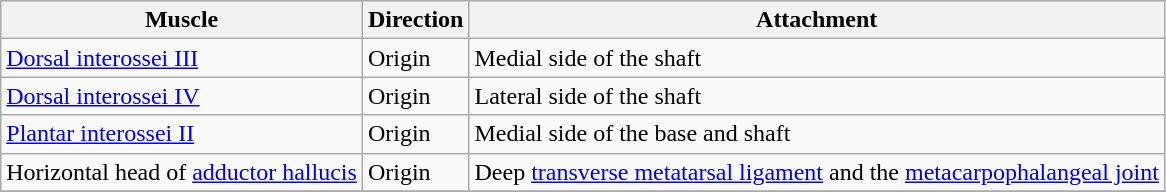<table class="sortable wikitable">
<tr>
<th>Muscle</th>
<th>Direction</th>
<th>Attachment</th>
</tr>
<tr>
<td><a href='#'>Dorsal interossei III</a></td>
<td>Origin</td>
<td>Medial side of the shaft</td>
</tr>
<tr>
<td><a href='#'>Dorsal interossei IV</a></td>
<td>Origin</td>
<td>Lateral side of the shaft</td>
</tr>
<tr>
<td><a href='#'>Plantar interossei II</a></td>
<td>Origin</td>
<td>Medial side of the base and shaft</td>
</tr>
<tr>
<td>Horizontal head of <a href='#'>adductor hallucis</a></td>
<td>Origin</td>
<td>Deep <a href='#'>transverse metatarsal ligament</a> and the <a href='#'>metacarpophalangeal joint</a></td>
</tr>
<tr>
</tr>
</table>
